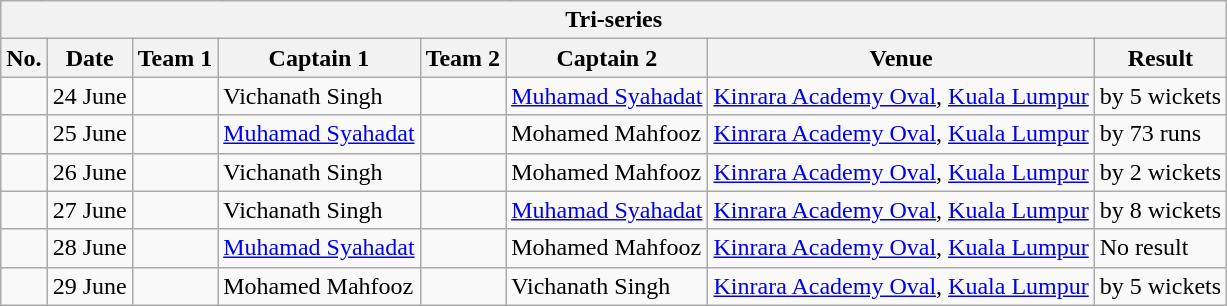<table class="wikitable">
<tr>
<th colspan="8">Tri-series</th>
</tr>
<tr>
<th>No.</th>
<th>Date</th>
<th>Team 1</th>
<th>Captain 1</th>
<th>Team 2</th>
<th>Captain 2</th>
<th>Venue</th>
<th>Result</th>
</tr>
<tr>
<td></td>
<td>24 June</td>
<td></td>
<td>Vichanath Singh</td>
<td></td>
<td><a href='#'>Muhamad Syahadat</a></td>
<td><a href='#'>Kinrara Academy Oval</a>, <a href='#'>Kuala Lumpur</a></td>
<td> by 5 wickets</td>
</tr>
<tr>
<td></td>
<td>25 June</td>
<td></td>
<td><a href='#'>Muhamad Syahadat</a></td>
<td></td>
<td>Mohamed Mahfooz</td>
<td><a href='#'>Kinrara Academy Oval</a>, <a href='#'>Kuala Lumpur</a></td>
<td> by 73 runs</td>
</tr>
<tr>
<td></td>
<td>26 June</td>
<td></td>
<td>Vichanath Singh</td>
<td></td>
<td>Mohamed Mahfooz</td>
<td><a href='#'>Kinrara Academy Oval</a>, <a href='#'>Kuala Lumpur</a></td>
<td> by 2 wickets</td>
</tr>
<tr>
<td></td>
<td>27 June</td>
<td></td>
<td>Vichanath Singh</td>
<td></td>
<td><a href='#'>Muhamad Syahadat</a></td>
<td><a href='#'>Kinrara Academy Oval</a>, <a href='#'>Kuala Lumpur</a></td>
<td> by 8 wickets</td>
</tr>
<tr>
<td></td>
<td>28 June</td>
<td></td>
<td><a href='#'>Muhamad Syahadat</a></td>
<td></td>
<td>Mohamed Mahfooz</td>
<td><a href='#'>Kinrara Academy Oval</a>, <a href='#'>Kuala Lumpur</a></td>
<td>No result</td>
</tr>
<tr>
<td></td>
<td>29 June</td>
<td></td>
<td>Mohamed Mahfooz</td>
<td></td>
<td>Vichanath Singh</td>
<td><a href='#'>Kinrara Academy Oval</a>, <a href='#'>Kuala Lumpur</a></td>
<td> by 5 wickets</td>
</tr>
</table>
